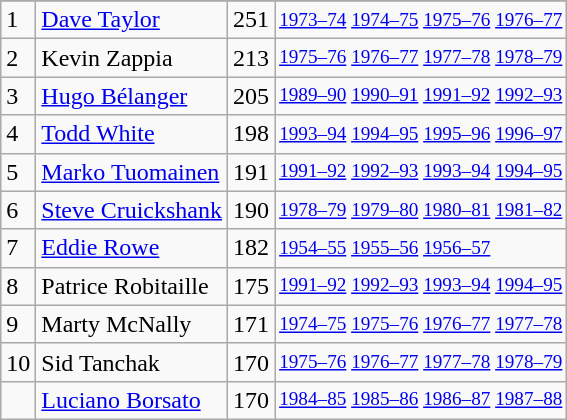<table class="wikitable">
<tr>
</tr>
<tr>
<td>1</td>
<td><a href='#'>Dave Taylor</a></td>
<td>251</td>
<td style="font-size:80%;"><a href='#'>1973–74</a> <a href='#'>1974–75</a> <a href='#'>1975–76</a> <a href='#'>1976–77</a></td>
</tr>
<tr>
<td>2</td>
<td>Kevin Zappia</td>
<td>213</td>
<td style="font-size:80%;"><a href='#'>1975–76</a> <a href='#'>1976–77</a> <a href='#'>1977–78</a> <a href='#'>1978–79</a></td>
</tr>
<tr>
<td>3</td>
<td><a href='#'>Hugo Bélanger</a></td>
<td>205</td>
<td style="font-size:80%;"><a href='#'>1989–90</a> <a href='#'>1990–91</a> <a href='#'>1991–92</a> <a href='#'>1992–93</a></td>
</tr>
<tr>
<td>4</td>
<td><a href='#'>Todd White</a></td>
<td>198</td>
<td style="font-size:80%;"><a href='#'>1993–94</a> <a href='#'>1994–95</a> <a href='#'>1995–96</a> <a href='#'>1996–97</a></td>
</tr>
<tr>
<td>5</td>
<td><a href='#'>Marko Tuomainen</a></td>
<td>191</td>
<td style="font-size:80%;"><a href='#'>1991–92</a> <a href='#'>1992–93</a> <a href='#'>1993–94</a> <a href='#'>1994–95</a></td>
</tr>
<tr>
<td>6</td>
<td><a href='#'>Steve Cruickshank</a></td>
<td>190</td>
<td style="font-size:80%;"><a href='#'>1978–79</a> <a href='#'>1979–80</a> <a href='#'>1980–81</a> <a href='#'>1981–82</a></td>
</tr>
<tr>
<td>7</td>
<td><a href='#'>Eddie Rowe</a></td>
<td>182</td>
<td style="font-size:80%;"><a href='#'>1954–55</a> <a href='#'>1955–56</a> <a href='#'>1956–57</a></td>
</tr>
<tr>
<td>8</td>
<td>Patrice Robitaille</td>
<td>175</td>
<td style="font-size:80%;"><a href='#'>1991–92</a> <a href='#'>1992–93</a> <a href='#'>1993–94</a> <a href='#'>1994–95</a></td>
</tr>
<tr>
<td>9</td>
<td>Marty McNally</td>
<td>171</td>
<td style="font-size:80%;"><a href='#'>1974–75</a> <a href='#'>1975–76</a> <a href='#'>1976–77</a> <a href='#'>1977–78</a></td>
</tr>
<tr>
<td>10</td>
<td>Sid Tanchak</td>
<td>170</td>
<td style="font-size:80%;"><a href='#'>1975–76</a> <a href='#'>1976–77</a> <a href='#'>1977–78</a> <a href='#'>1978–79</a></td>
</tr>
<tr>
<td></td>
<td><a href='#'>Luciano Borsato</a></td>
<td>170</td>
<td style="font-size:80%;"><a href='#'>1984–85</a> <a href='#'>1985–86</a> <a href='#'>1986–87</a> <a href='#'>1987–88</a></td>
</tr>
</table>
